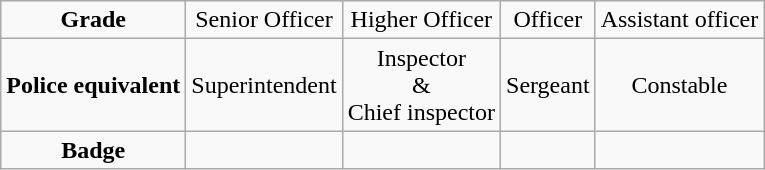<table class="wikitable" style="text-align:center">
<tr>
<td><strong>Grade</strong></td>
<td>Senior Officer</td>
<td>Higher Officer</td>
<td>Officer</td>
<td>Assistant officer</td>
</tr>
<tr>
<td><strong>Police equivalent</strong></td>
<td>Superintendent</td>
<td>Inspector<br>&<br>Chief inspector</td>
<td>Sergeant</td>
<td>Constable</td>
</tr>
<tr>
<td><strong>Badge</strong></td>
<td></td>
<td></td>
<td></td>
<td></td>
</tr>
</table>
